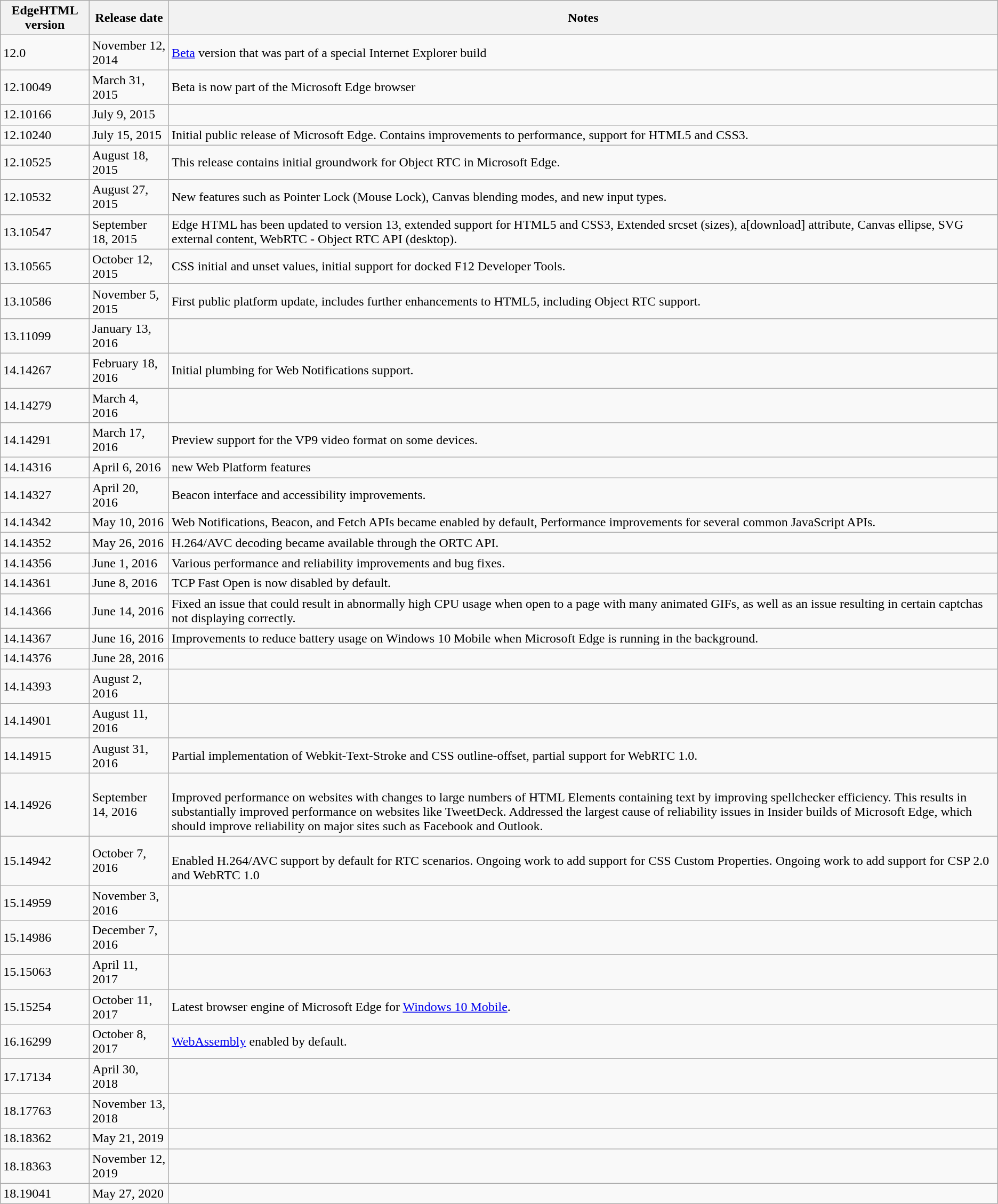<table class="wikitable">
<tr>
<th>EdgeHTML version</th>
<th>Release date</th>
<th>Notes</th>
</tr>
<tr>
<td>12.0</td>
<td>November 12, 2014</td>
<td><a href='#'>Beta</a> version that was part of a special Internet Explorer build</td>
</tr>
<tr>
<td>12.10049</td>
<td>March 31, 2015</td>
<td>Beta is now part of the Microsoft Edge browser</td>
</tr>
<tr>
<td>12.10166</td>
<td>July 9, 2015</td>
<td></td>
</tr>
<tr>
<td>12.10240</td>
<td>July 15, 2015</td>
<td>Initial public release of Microsoft Edge. Contains improvements to performance, support for HTML5 and CSS3.</td>
</tr>
<tr>
<td>12.10525</td>
<td>August 18, 2015</td>
<td>This release contains initial groundwork for Object RTC in Microsoft Edge.</td>
</tr>
<tr>
<td>12.10532</td>
<td>August 27, 2015</td>
<td>New features such as Pointer Lock (Mouse Lock), Canvas blending modes, and new input types.</td>
</tr>
<tr>
<td>13.10547</td>
<td>September 18, 2015</td>
<td>Edge HTML has been updated to version 13, extended support for HTML5 and CSS3, Extended srcset (sizes), a[download] attribute, Canvas ellipse, SVG external content, WebRTC - Object RTC API (desktop).</td>
</tr>
<tr>
<td>13.10565</td>
<td>October 12, 2015</td>
<td>CSS initial and unset values, initial support for docked F12 Developer Tools.</td>
</tr>
<tr>
<td>13.10586</td>
<td>November 5, 2015</td>
<td>First public platform update, includes further enhancements to HTML5, including Object RTC support.</td>
</tr>
<tr>
<td>13.11099</td>
<td>January 13, 2016</td>
<td></td>
</tr>
<tr>
<td>14.14267</td>
<td>February 18, 2016</td>
<td>Initial plumbing for Web Notifications support.</td>
</tr>
<tr>
<td>14.14279</td>
<td>March 4, 2016</td>
<td></td>
</tr>
<tr>
<td>14.14291</td>
<td>March 17, 2016</td>
<td>Preview support for the VP9 video format on some devices.</td>
</tr>
<tr>
<td>14.14316</td>
<td>April 6, 2016</td>
<td>new Web Platform features</td>
</tr>
<tr>
<td>14.14327</td>
<td>April 20, 2016</td>
<td>Beacon interface and accessibility improvements.</td>
</tr>
<tr>
<td>14.14342</td>
<td>May 10, 2016</td>
<td>Web Notifications, Beacon, and Fetch APIs became enabled by default, Performance improvements for several common JavaScript APIs.</td>
</tr>
<tr>
<td>14.14352</td>
<td>May 26, 2016</td>
<td>H.264/AVC decoding became available through the ORTC API.</td>
</tr>
<tr>
<td>14.14356</td>
<td>June 1, 2016</td>
<td>Various performance and reliability improvements and bug fixes.</td>
</tr>
<tr>
<td>14.14361</td>
<td>June 8, 2016</td>
<td>TCP Fast Open is now disabled by default.</td>
</tr>
<tr>
<td>14.14366</td>
<td>June 14, 2016</td>
<td>Fixed an issue that could result in abnormally high CPU usage when open to a page with many animated GIFs, as well as an issue resulting in certain captchas not displaying correctly.</td>
</tr>
<tr>
<td>14.14367</td>
<td>June 16, 2016</td>
<td>Improvements to reduce battery usage on Windows 10 Mobile when Microsoft Edge is running in the background.</td>
</tr>
<tr>
<td>14.14376</td>
<td>June 28, 2016</td>
<td></td>
</tr>
<tr>
<td>14.14393</td>
<td>August 2, 2016</td>
<td></td>
</tr>
<tr>
<td>14.14901</td>
<td>August 11, 2016</td>
<td></td>
</tr>
<tr>
<td>14.14915</td>
<td>August 31, 2016</td>
<td>Partial implementation of Webkit-Text-Stroke and CSS outline-offset, partial support for WebRTC 1.0.</td>
</tr>
<tr>
<td>14.14926</td>
<td>September 14, 2016</td>
<td><br>Improved performance on websites with changes to large numbers of HTML Elements containing text by improving spellchecker efficiency. This results in substantially improved performance on websites like TweetDeck. Addressed the largest cause of reliability issues in Insider builds of Microsoft Edge, which should improve reliability on major sites such as Facebook and Outlook.</td>
</tr>
<tr>
<td>15.14942</td>
<td>October 7, 2016</td>
<td><br>Enabled H.264/AVC support by default for RTC scenarios. Ongoing work to add support for CSS Custom Properties. Ongoing work to add support for CSP 2.0 and WebRTC 1.0</td>
</tr>
<tr>
<td>15.14959</td>
<td>November 3, 2016</td>
<td></td>
</tr>
<tr>
<td>15.14986</td>
<td>December 7, 2016</td>
<td></td>
</tr>
<tr>
<td>15.15063</td>
<td>April 11, 2017</td>
<td></td>
</tr>
<tr>
<td>15.15254</td>
<td>October 11, 2017</td>
<td>Latest browser engine of Microsoft Edge for <a href='#'>Windows 10 Mobile</a>.</td>
</tr>
<tr>
<td>16.16299</td>
<td>October 8, 2017</td>
<td><a href='#'>WebAssembly</a> enabled by default.</td>
</tr>
<tr>
<td>17.17134</td>
<td>April 30, 2018</td>
<td></td>
</tr>
<tr>
<td>18.17763</td>
<td>November 13, 2018</td>
<td></td>
</tr>
<tr>
<td>18.18362</td>
<td>May 21, 2019</td>
<td></td>
</tr>
<tr>
<td>18.18363</td>
<td>November 12, 2019</td>
<td></td>
</tr>
<tr>
<td>18.19041</td>
<td>May 27, 2020</td>
<td></td>
</tr>
</table>
